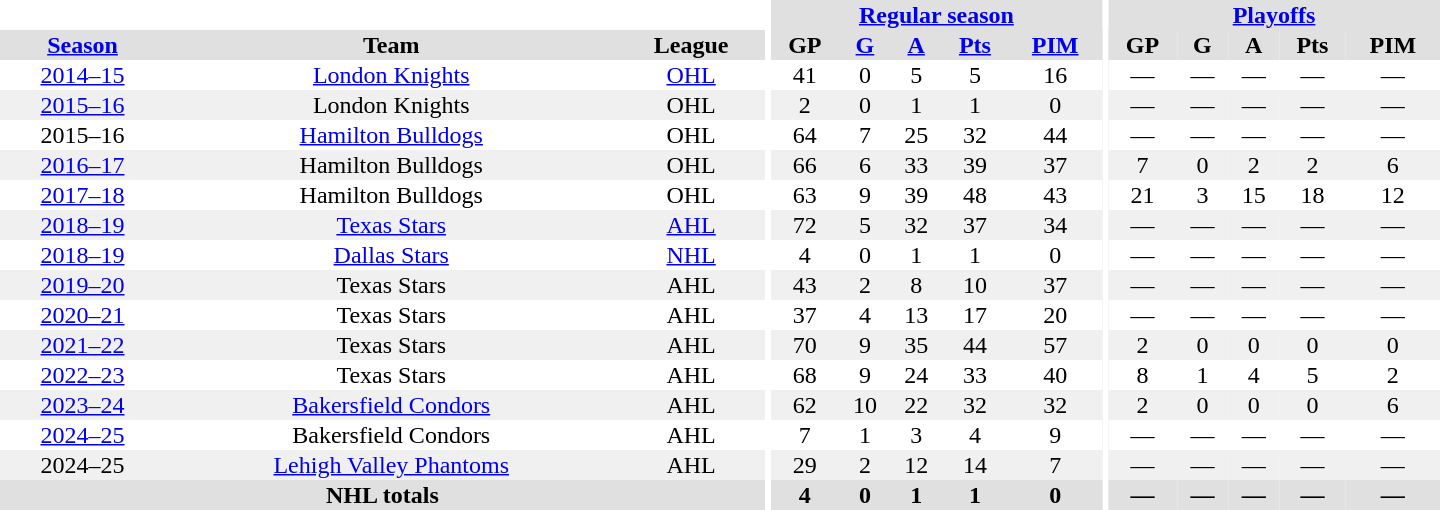<table border="0" cellpadding="1" cellspacing="0" style="text-align:center; width:60em">
<tr bgcolor="#e0e0e0">
<th colspan="3" bgcolor="#ffffff"></th>
<th rowspan="100" bgcolor="#ffffff"></th>
<th colspan="5"><a href='#'>Regular season</a></th>
<th rowspan="100" bgcolor="#ffffff"></th>
<th colspan="5"><a href='#'>Playoffs</a></th>
</tr>
<tr bgcolor="#e0e0e0">
<th><a href='#'>Season</a></th>
<th>Team</th>
<th>League</th>
<th>GP</th>
<th><a href='#'>G</a></th>
<th><a href='#'>A</a></th>
<th><a href='#'>Pts</a></th>
<th><a href='#'>PIM</a></th>
<th>GP</th>
<th>G</th>
<th>A</th>
<th>Pts</th>
<th>PIM</th>
</tr>
<tr>
<td><a href='#'>2014–15</a></td>
<td><a href='#'>London Knights</a></td>
<td><a href='#'>OHL</a></td>
<td>41</td>
<td>0</td>
<td>5</td>
<td>5</td>
<td>16</td>
<td>—</td>
<td>—</td>
<td>—</td>
<td>—</td>
<td>—</td>
</tr>
<tr bgcolor="#f0f0f0">
<td><a href='#'>2015–16</a></td>
<td>London Knights</td>
<td>OHL</td>
<td>2</td>
<td>0</td>
<td>1</td>
<td>1</td>
<td>0</td>
<td>—</td>
<td>—</td>
<td>—</td>
<td>—</td>
<td>—</td>
</tr>
<tr>
<td>2015–16</td>
<td><a href='#'>Hamilton Bulldogs</a></td>
<td>OHL</td>
<td>64</td>
<td>7</td>
<td>25</td>
<td>32</td>
<td>44</td>
<td>—</td>
<td>—</td>
<td>—</td>
<td>—</td>
<td>—</td>
</tr>
<tr bgcolor="#f0f0f0">
<td><a href='#'>2016–17</a></td>
<td>Hamilton Bulldogs</td>
<td>OHL</td>
<td>66</td>
<td>6</td>
<td>33</td>
<td>39</td>
<td>37</td>
<td>7</td>
<td>0</td>
<td>2</td>
<td>2</td>
<td>6</td>
</tr>
<tr>
<td><a href='#'>2017–18</a></td>
<td>Hamilton Bulldogs</td>
<td>OHL</td>
<td>63</td>
<td>9</td>
<td>39</td>
<td>48</td>
<td>43</td>
<td>21</td>
<td>3</td>
<td>15</td>
<td>18</td>
<td>12</td>
</tr>
<tr bgcolor="#f0f0f0">
<td><a href='#'>2018–19</a></td>
<td><a href='#'>Texas Stars</a></td>
<td><a href='#'>AHL</a></td>
<td>72</td>
<td>5</td>
<td>32</td>
<td>37</td>
<td>34</td>
<td>—</td>
<td>—</td>
<td>—</td>
<td>—</td>
<td>—</td>
</tr>
<tr>
<td><a href='#'>2018–19</a></td>
<td><a href='#'>Dallas Stars</a></td>
<td><a href='#'>NHL</a></td>
<td>4</td>
<td>0</td>
<td>1</td>
<td>1</td>
<td>0</td>
<td>—</td>
<td>—</td>
<td>—</td>
<td>—</td>
<td>—</td>
</tr>
<tr bgcolor="#f0f0f0">
<td><a href='#'>2019–20</a></td>
<td>Texas Stars</td>
<td>AHL</td>
<td>43</td>
<td>2</td>
<td>8</td>
<td>10</td>
<td>37</td>
<td>—</td>
<td>—</td>
<td>—</td>
<td>—</td>
<td>—</td>
</tr>
<tr>
<td><a href='#'>2020–21</a></td>
<td>Texas Stars</td>
<td>AHL</td>
<td>37</td>
<td>4</td>
<td>13</td>
<td>17</td>
<td>20</td>
<td>—</td>
<td>—</td>
<td>—</td>
<td>—</td>
<td>—</td>
</tr>
<tr bgcolor="#f0f0f0">
<td><a href='#'>2021–22</a></td>
<td>Texas Stars</td>
<td>AHL</td>
<td>70</td>
<td>9</td>
<td>35</td>
<td>44</td>
<td>57</td>
<td>2</td>
<td>0</td>
<td>0</td>
<td>0</td>
<td>0</td>
</tr>
<tr>
<td><a href='#'>2022–23</a></td>
<td>Texas Stars</td>
<td>AHL</td>
<td>68</td>
<td>9</td>
<td>24</td>
<td>33</td>
<td>40</td>
<td>8</td>
<td>1</td>
<td>4</td>
<td>5</td>
<td>2</td>
</tr>
<tr bgcolor="#f0f0f0">
<td><a href='#'>2023–24</a></td>
<td><a href='#'>Bakersfield Condors</a></td>
<td>AHL</td>
<td>62</td>
<td>10</td>
<td>22</td>
<td>32</td>
<td>32</td>
<td>2</td>
<td>0</td>
<td>0</td>
<td>0</td>
<td>6</td>
</tr>
<tr>
<td><a href='#'>2024–25</a></td>
<td>Bakersfield Condors</td>
<td>AHL</td>
<td>7</td>
<td>1</td>
<td>3</td>
<td>4</td>
<td>9</td>
<td>—</td>
<td>—</td>
<td>—</td>
<td>—</td>
<td>—</td>
</tr>
<tr bgcolor="#f0f0f0">
<td>2024–25</td>
<td><a href='#'>Lehigh Valley Phantoms</a></td>
<td>AHL</td>
<td>29</td>
<td>2</td>
<td>12</td>
<td>14</td>
<td>7</td>
<td>—</td>
<td>—</td>
<td>—</td>
<td>—</td>
<td>—</td>
</tr>
<tr bgcolor="#e0e0e0">
<th colspan="3">NHL totals</th>
<th>4</th>
<th>0</th>
<th>1</th>
<th>1</th>
<th>0</th>
<th>—</th>
<th>—</th>
<th>—</th>
<th>—</th>
<th>—</th>
</tr>
</table>
